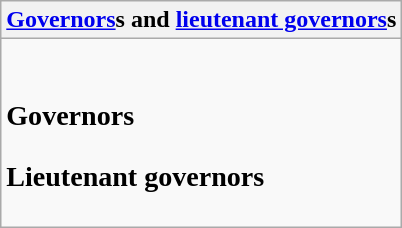<table class="wikitable collapsible collapsed">
<tr>
<th><a href='#'>Governors</a>s and <a href='#'>lieutenant governors</a>s</th>
</tr>
<tr>
<td><br><h3>Governors</h3><h3>Lieutenant governors</h3></td>
</tr>
</table>
